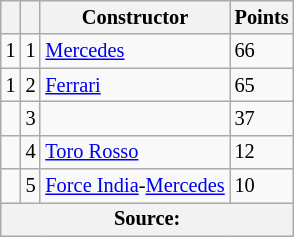<table class="wikitable" style="font-size: 85%;">
<tr>
<th></th>
<th align="center"></th>
<th align="center">Constructor</th>
<th align="center">Points</th>
</tr>
<tr>
<td align="left"> 1</td>
<td align="center">1</td>
<td> <a href='#'>Mercedes</a></td>
<td align="left">66</td>
</tr>
<tr>
<td align="left"> 1</td>
<td align="center">2</td>
<td> <a href='#'>Ferrari</a></td>
<td align="left">65</td>
</tr>
<tr>
<td align="left"></td>
<td align="center">3</td>
<td></td>
<td align="left">37</td>
</tr>
<tr>
<td align="left"></td>
<td align="center">4</td>
<td> <a href='#'>Toro Rosso</a></td>
<td align="left">12</td>
</tr>
<tr>
<td align="left"></td>
<td align="center">5</td>
<td> <a href='#'>Force India</a>-<a href='#'>Mercedes</a></td>
<td align="left">10</td>
</tr>
<tr>
<th colspan=4>Source: </th>
</tr>
</table>
